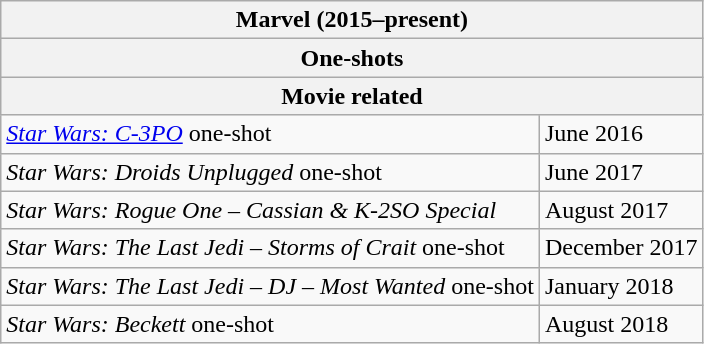<table class="wikitable">
<tr>
<th colspan="2">Marvel (2015–present)</th>
</tr>
<tr>
<th colspan="2">One-shots</th>
</tr>
<tr>
<th colspan="2">Movie related</th>
</tr>
<tr>
<td><em><a href='#'>Star Wars: C-3PO</a></em> one-shot</td>
<td>June 2016</td>
</tr>
<tr>
<td><em>Star Wars: Droids Unplugged</em> one-shot</td>
<td>June 2017</td>
</tr>
<tr>
<td><em>Star Wars: Rogue One – Cassian & K-2SO Special</em></td>
<td>August 2017</td>
</tr>
<tr>
<td><em>Star Wars: The Last Jedi – Storms of Crait</em> one-shot</td>
<td>December 2017</td>
</tr>
<tr>
<td><em>Star Wars: The Last Jedi – DJ – Most Wanted</em> one-shot</td>
<td>January 2018</td>
</tr>
<tr>
<td><em>Star Wars: Beckett</em> one-shot</td>
<td>August 2018</td>
</tr>
</table>
